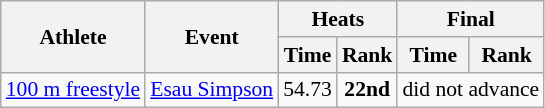<table class=wikitable style="font-size:90%">
<tr>
<th rowspan="2">Athlete</th>
<th rowspan="2">Event</th>
<th colspan="2">Heats</th>
<th colspan="2">Final</th>
</tr>
<tr>
<th>Time</th>
<th>Rank</th>
<th>Time</th>
<th>Rank</th>
</tr>
<tr>
<td><a href='#'>100 m freestyle</a></td>
<td><a href='#'>Esau Simpson</a></td>
<td align=center>54.73</td>
<td align=center><strong>22nd</strong></td>
<td align=center colspan=2>did not advance</td>
</tr>
</table>
